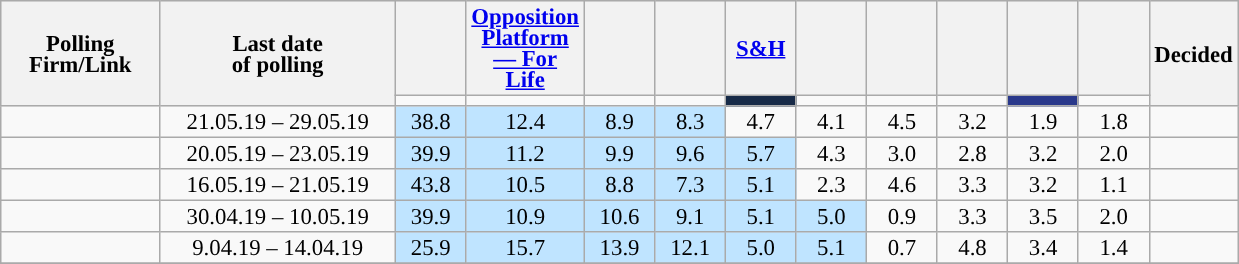<table class="wikitable" style="text-align:center;font-size:95%;line-height:14px;">
<tr style="height:40px; background-color:#E9E9E9">
<th style="width:99px;" rowspan=2>Polling Firm/Link</th>
<th style="width:150px;" rowspan=2>Last date<br>of polling</th>
<th style="width:40px;"></th>
<th style="width:40px;"><a href='#'>Opposition Platform — For Life</a></th>
<th style="width:40px;"></th>
<th style="width:40px;"></th>
<th style="width:40px;"><a href='#'>S&H</a></th>
<th style="width:40px;"></th>
<th style="width:40px;"></th>
<th style="width:40px;"></th>
<th style="width:40px;"></th>
<th style="width:40px;"></th>
<th style="width:40px;" rowspan=2>Decided</th>
</tr>
<tr>
<td style="background:"></td>
<td style="background:"></td>
<td style="background:"></td>
<td style="background:"></td>
<td style="background:#172A47"  ></td>
<td style="background:"></td>
<td style="background:"></td>
<td style="background:"></td>
<td style="background:#29388B" ></td>
<td style="background:"></td>
</tr>
<tr>
<td></td>
<td>21.05.19 – 29.05.19</td>
<td bgcolor="#bfe4ff" >38.8</td>
<td bgcolor="#bfe4ff" >12.4</td>
<td bgcolor="#bfe4ff" >8.9</td>
<td bgcolor="#bfe4ff" >8.3</td>
<td>4.7</td>
<td>4.1</td>
<td>4.5</td>
<td>3.2</td>
<td>1.9</td>
<td>1.8</td>
<td></td>
</tr>
<tr>
<td></td>
<td>20.05.19 – 23.05.19</td>
<td bgcolor="#bfe4ff" >39.9</td>
<td bgcolor="#bfe4ff" >11.2</td>
<td bgcolor="#bfe4ff" >9.9</td>
<td bgcolor="#bfe4ff" >9.6</td>
<td bgcolor="#bfe4ff" >5.7</td>
<td>4.3</td>
<td>3.0</td>
<td>2.8</td>
<td>3.2</td>
<td>2.0</td>
<td></td>
</tr>
<tr>
<td></td>
<td>16.05.19 – 21.05.19</td>
<td bgcolor="#bfe4ff" >43.8</td>
<td bgcolor="#bfe4ff" >10.5</td>
<td bgcolor="#bfe4ff" >8.8</td>
<td bgcolor="#bfe4ff" >7.3</td>
<td bgcolor="#bfe4ff" >5.1</td>
<td>2.3</td>
<td>4.6</td>
<td>3.3</td>
<td>3.2</td>
<td>1.1</td>
<td></td>
</tr>
<tr>
<td></td>
<td>30.04.19 – 10.05.19</td>
<td bgcolor="#bfe4ff" >39.9</td>
<td bgcolor="#bfe4ff" >10.9</td>
<td bgcolor="#bfe4ff" >10.6</td>
<td bgcolor="#bfe4ff" >9.1</td>
<td bgcolor="#bfe4ff" >5.1</td>
<td bgcolor="#bfe4ff" >5.0</td>
<td>0.9</td>
<td>3.3</td>
<td>3.5</td>
<td>2.0</td>
<td></td>
</tr>
<tr>
<td></td>
<td>9.04.19 – 14.04.19</td>
<td bgcolor="#bfe4ff" >25.9</td>
<td bgcolor="#bfe4ff" >15.7</td>
<td bgcolor="#bfe4ff" >13.9</td>
<td bgcolor="#bfe4ff" >12.1</td>
<td bgcolor="#bfe4ff" >5.0</td>
<td bgcolor="#bfe4ff" >5.1</td>
<td>0.7</td>
<td>4.8</td>
<td>3.4</td>
<td>1.4</td>
<td></td>
</tr>
<tr>
</tr>
</table>
